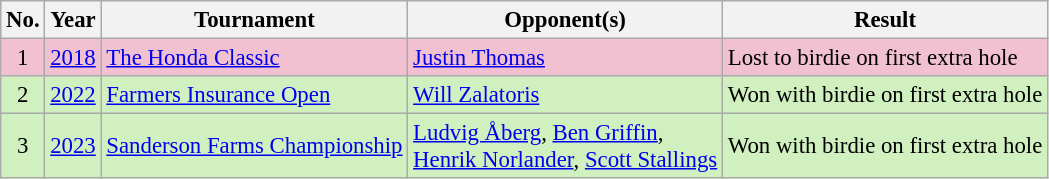<table class="wikitable" style="font-size:95%;">
<tr>
<th>No.</th>
<th>Year</th>
<th>Tournament</th>
<th>Opponent(s)</th>
<th>Result</th>
</tr>
<tr style="background:#F2C1D1;">
<td align=center>1</td>
<td><a href='#'>2018</a></td>
<td><a href='#'>The Honda Classic</a></td>
<td> <a href='#'>Justin Thomas</a></td>
<td>Lost to birdie on first extra hole</td>
</tr>
<tr style="background:#D0F0C0;">
<td align=center>2</td>
<td><a href='#'>2022</a></td>
<td><a href='#'>Farmers Insurance Open</a></td>
<td> <a href='#'>Will Zalatoris</a></td>
<td>Won with birdie on first extra hole</td>
</tr>
<tr style="background:#D0F0C0;">
<td align=center>3</td>
<td><a href='#'>2023</a></td>
<td><a href='#'>Sanderson Farms Championship</a></td>
<td> <a href='#'>Ludvig Åberg</a>,  <a href='#'>Ben Griffin</a>,<br> <a href='#'>Henrik Norlander</a>,  <a href='#'>Scott Stallings</a></td>
<td>Won with birdie on first extra hole</td>
</tr>
</table>
